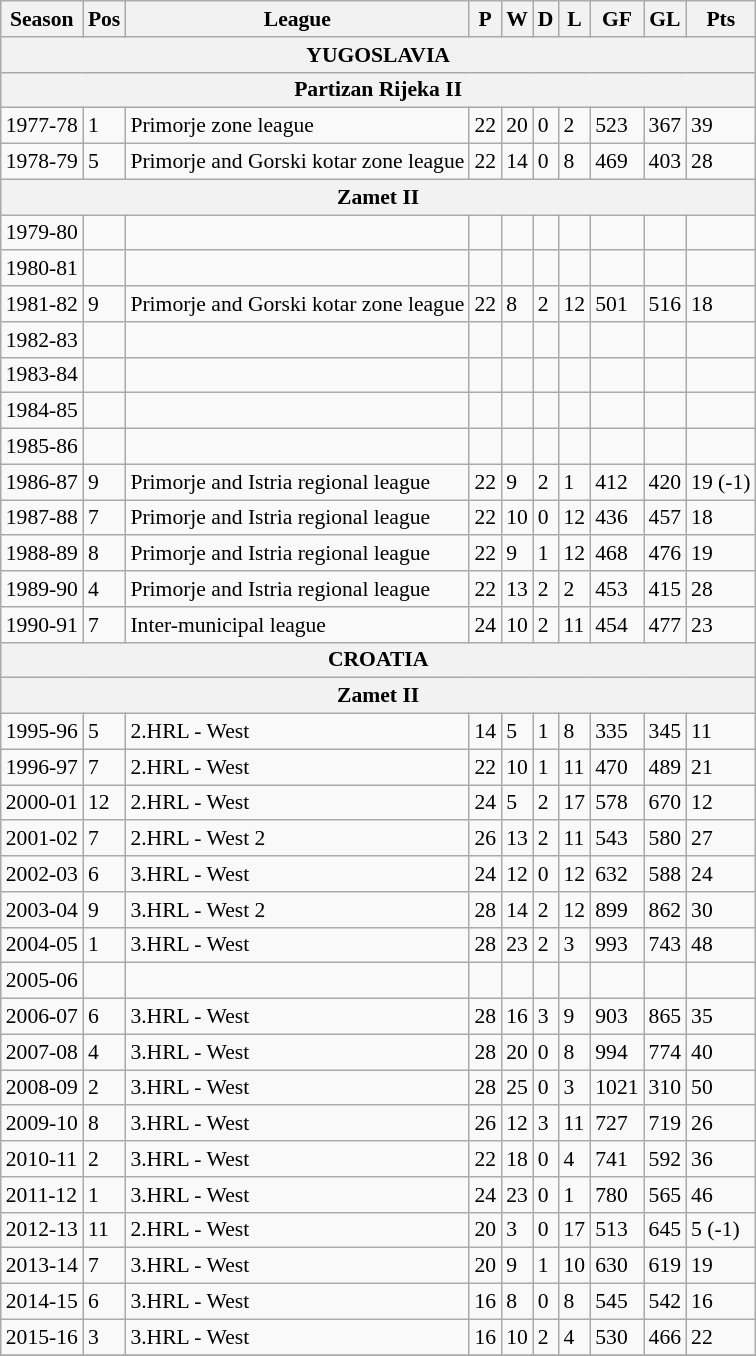<table class="wikitable sortable" style="font-size: 90%">
<tr>
<th>Season</th>
<th>Pos</th>
<th>League</th>
<th>P</th>
<th>W</th>
<th>D</th>
<th>L</th>
<th>GF</th>
<th>GL</th>
<th>Pts</th>
</tr>
<tr>
<th colspan="22">YUGOSLAVIA</th>
</tr>
<tr>
<th colspan="22">Partizan Rijeka II</th>
</tr>
<tr>
<td>1977-78</td>
<td>1</td>
<td>Primorje zone league</td>
<td>22</td>
<td>20</td>
<td>0</td>
<td>2</td>
<td>523</td>
<td>367</td>
<td>39</td>
</tr>
<tr>
<td>1978-79</td>
<td>5</td>
<td>Primorje and Gorski kotar zone league</td>
<td>22</td>
<td>14</td>
<td>0</td>
<td>8</td>
<td>469</td>
<td>403</td>
<td>28</td>
</tr>
<tr>
<th colspan="22">Zamet II</th>
</tr>
<tr>
<td>1979-80</td>
<td></td>
<td></td>
<td></td>
<td></td>
<td></td>
<td></td>
<td></td>
<td></td>
<td></td>
</tr>
<tr>
<td>1980-81</td>
<td></td>
<td></td>
<td></td>
<td></td>
<td></td>
<td></td>
<td></td>
<td></td>
<td></td>
</tr>
<tr>
<td>1981-82</td>
<td>9</td>
<td>Primorje and Gorski kotar zone league</td>
<td>22</td>
<td>8</td>
<td>2</td>
<td>12</td>
<td>501</td>
<td>516</td>
<td>18</td>
</tr>
<tr>
<td>1982-83</td>
<td></td>
<td></td>
<td></td>
<td></td>
<td></td>
<td></td>
<td></td>
<td></td>
<td></td>
</tr>
<tr>
<td>1983-84</td>
<td></td>
<td></td>
<td></td>
<td></td>
<td></td>
<td></td>
<td></td>
<td></td>
<td></td>
</tr>
<tr>
<td>1984-85</td>
<td></td>
<td></td>
<td></td>
<td></td>
<td></td>
<td></td>
<td></td>
<td></td>
<td></td>
</tr>
<tr>
<td>1985-86</td>
<td></td>
<td></td>
<td></td>
<td></td>
<td></td>
<td></td>
<td></td>
<td></td>
<td></td>
</tr>
<tr>
<td>1986-87</td>
<td>9</td>
<td>Primorje and Istria regional league</td>
<td>22</td>
<td>9</td>
<td>2</td>
<td>1</td>
<td>412</td>
<td>420</td>
<td>19 (-1)</td>
</tr>
<tr>
<td>1987-88</td>
<td>7</td>
<td>Primorje and Istria regional league</td>
<td>22</td>
<td>10</td>
<td>0</td>
<td>12</td>
<td>436</td>
<td>457</td>
<td>18</td>
</tr>
<tr>
<td>1988-89</td>
<td>8</td>
<td>Primorje and Istria regional league</td>
<td>22</td>
<td>9</td>
<td>1</td>
<td>12</td>
<td>468</td>
<td>476</td>
<td>19</td>
</tr>
<tr>
<td>1989-90</td>
<td>4</td>
<td>Primorje and Istria regional league</td>
<td>22</td>
<td>13</td>
<td>2</td>
<td>2</td>
<td>453</td>
<td>415</td>
<td>28</td>
</tr>
<tr>
<td>1990-91</td>
<td>7</td>
<td>Inter-municipal league</td>
<td>24</td>
<td>10</td>
<td>2</td>
<td>11</td>
<td>454</td>
<td>477</td>
<td>23</td>
</tr>
<tr>
<th colspan="22">CROATIA</th>
</tr>
<tr>
<th colspan="22">Zamet II</th>
</tr>
<tr>
<td>1995-96</td>
<td>5</td>
<td>2.HRL - West</td>
<td>14</td>
<td>5</td>
<td>1</td>
<td>8</td>
<td>335</td>
<td>345</td>
<td>11</td>
</tr>
<tr>
<td>1996-97</td>
<td>7</td>
<td>2.HRL - West</td>
<td>22</td>
<td>10</td>
<td>1</td>
<td>11</td>
<td>470</td>
<td>489</td>
<td>21</td>
</tr>
<tr>
<td>2000-01</td>
<td>12</td>
<td>2.HRL - West</td>
<td>24</td>
<td>5</td>
<td>2</td>
<td>17</td>
<td>578</td>
<td>670</td>
<td>12</td>
</tr>
<tr>
<td>2001-02</td>
<td>7</td>
<td>2.HRL - West 2</td>
<td>26</td>
<td>13</td>
<td>2</td>
<td>11</td>
<td>543</td>
<td>580</td>
<td>27</td>
</tr>
<tr>
<td>2002-03</td>
<td>6</td>
<td>3.HRL - West</td>
<td>24</td>
<td>12</td>
<td>0</td>
<td>12</td>
<td>632</td>
<td>588</td>
<td>24</td>
</tr>
<tr>
<td>2003-04</td>
<td>9</td>
<td>3.HRL - West 2</td>
<td>28</td>
<td>14</td>
<td>2</td>
<td>12</td>
<td>899</td>
<td>862</td>
<td>30</td>
</tr>
<tr>
<td>2004-05</td>
<td>1</td>
<td>3.HRL - West</td>
<td>28</td>
<td>23</td>
<td>2</td>
<td>3</td>
<td>993</td>
<td>743</td>
<td>48</td>
</tr>
<tr>
<td>2005-06</td>
<td></td>
<td></td>
<td></td>
<td></td>
<td></td>
<td></td>
<td></td>
<td></td>
<td></td>
</tr>
<tr>
<td>2006-07</td>
<td>6</td>
<td>3.HRL - West</td>
<td>28</td>
<td>16</td>
<td>3</td>
<td>9</td>
<td>903</td>
<td>865</td>
<td>35</td>
</tr>
<tr>
<td>2007-08</td>
<td>4</td>
<td>3.HRL - West</td>
<td>28</td>
<td>20</td>
<td>0</td>
<td>8</td>
<td>994</td>
<td>774</td>
<td>40</td>
</tr>
<tr>
<td>2008-09</td>
<td>2</td>
<td>3.HRL - West</td>
<td>28</td>
<td>25</td>
<td>0</td>
<td>3</td>
<td>1021</td>
<td>310</td>
<td>50</td>
</tr>
<tr>
<td>2009-10</td>
<td>8</td>
<td>3.HRL - West</td>
<td>26</td>
<td>12</td>
<td>3</td>
<td>11</td>
<td>727</td>
<td>719</td>
<td>26</td>
</tr>
<tr>
<td>2010-11</td>
<td>2</td>
<td>3.HRL - West</td>
<td>22</td>
<td>18</td>
<td>0</td>
<td>4</td>
<td>741</td>
<td>592</td>
<td>36</td>
</tr>
<tr>
<td>2011-12</td>
<td>1</td>
<td>3.HRL - West</td>
<td>24</td>
<td>23</td>
<td>0</td>
<td>1</td>
<td>780</td>
<td>565</td>
<td>46</td>
</tr>
<tr>
<td>2012-13</td>
<td>11</td>
<td>2.HRL - West</td>
<td>20</td>
<td>3</td>
<td>0</td>
<td>17</td>
<td>513</td>
<td>645</td>
<td>5 (-1)</td>
</tr>
<tr>
<td>2013-14</td>
<td>7</td>
<td>3.HRL - West</td>
<td>20</td>
<td>9</td>
<td>1</td>
<td>10</td>
<td>630</td>
<td>619</td>
<td>19</td>
</tr>
<tr>
<td>2014-15</td>
<td>6</td>
<td>3.HRL - West</td>
<td>16</td>
<td>8</td>
<td>0</td>
<td>8</td>
<td>545</td>
<td>542</td>
<td>16</td>
</tr>
<tr>
<td>2015-16</td>
<td>3</td>
<td>3.HRL - West</td>
<td>16</td>
<td>10</td>
<td>2</td>
<td>4</td>
<td>530</td>
<td>466</td>
<td>22</td>
</tr>
<tr>
</tr>
</table>
